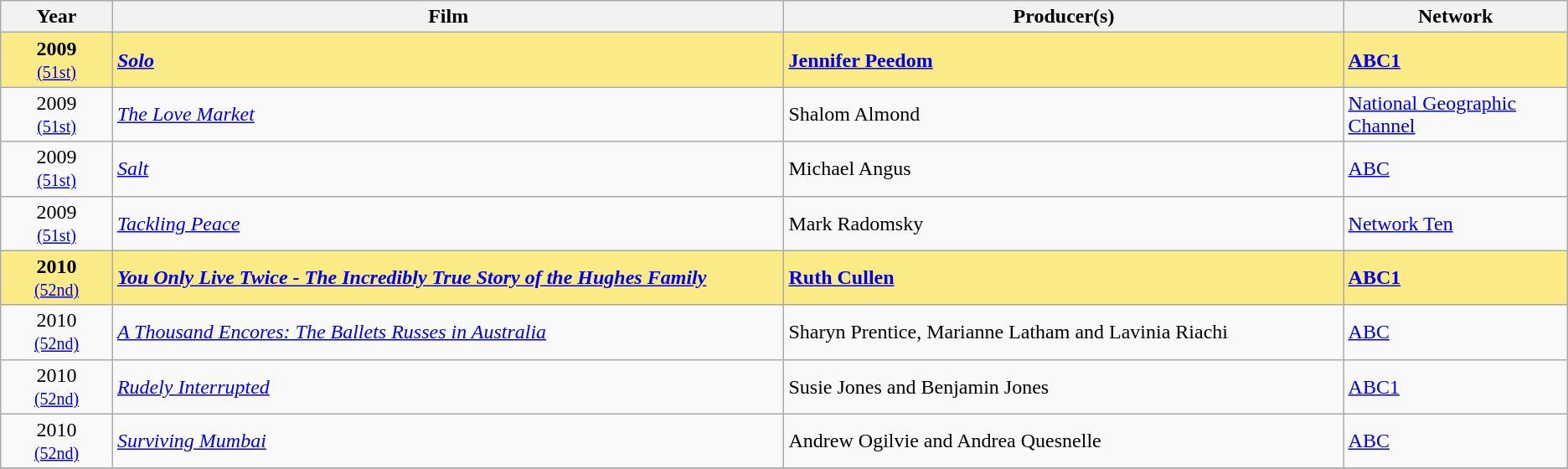<table class="sortable wikitable">
<tr>
<th width="5%">Year</th>
<th width="30%">Film</th>
<th width="25%">Producer(s)</th>
<th width="10%">Network</th>
</tr>
<tr style="background:#FAEB86">
<td align="center"><strong>2009</strong><br><small><a href='#'>(51st)</a></small></td>
<td><strong><em><a href='#'>Solo</a></em></strong></td>
<td><strong><a href='#'>Jennifer Peedom</a></strong></td>
<td><strong><a href='#'>ABC1</a></strong></td>
</tr>
<tr>
<td align="center">2009<br><small><a href='#'>(51st)</a></small></td>
<td><em><a href='#'>The Love Market</a></em></td>
<td>Shalom Almond</td>
<td><a href='#'>National Geographic Channel</a></td>
</tr>
<tr>
<td align="center">2009<br><small><a href='#'>(51st)</a></small></td>
<td><em><a href='#'>Salt</a></em></td>
<td>Michael Angus</td>
<td><a href='#'>ABC</a></td>
</tr>
<tr>
<td align="center">2009<br><small><a href='#'>(51st)</a></small></td>
<td><em><a href='#'>Tackling Peace</a></em></td>
<td>Mark Radomsky</td>
<td><a href='#'>Network Ten</a></td>
</tr>
<tr style="background:#FAEB86">
<td align="center"><strong>2010</strong><br><small><a href='#'>(52nd)</a></small></td>
<td><strong><em><a href='#'>You Only Live Twice - The Incredibly True Story of the Hughes Family</a></em></strong></td>
<td><strong><a href='#'>Ruth Cullen</a></strong></td>
<td><strong><a href='#'>ABC1</a></strong></td>
</tr>
<tr>
<td align="center">2010<br><small><a href='#'>(52nd)</a></small></td>
<td><em><a href='#'>A Thousand Encores: The Ballets Russes in Australia</a></em></td>
<td>Sharyn Prentice, Marianne Latham and Lavinia Riachi</td>
<td><a href='#'>ABC</a></td>
</tr>
<tr>
<td align="center">2010<br><small><a href='#'>(52nd)</a></small></td>
<td><em><a href='#'>Rudely Interrupted</a></em></td>
<td>Susie Jones and Benjamin Jones</td>
<td><a href='#'>ABC1</a></td>
</tr>
<tr>
<td align="center">2010<br><small><a href='#'>(52nd)</a></small></td>
<td><em><a href='#'>Surviving Mumbai</a></em></td>
<td>Andrew Ogilvie and Andrea Quesnelle</td>
<td><a href='#'>ABC</a></td>
</tr>
<tr>
</tr>
</table>
